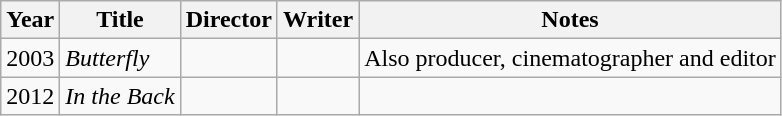<table class="wikitable">
<tr>
<th>Year</th>
<th>Title</th>
<th>Director</th>
<th>Writer</th>
<th>Notes</th>
</tr>
<tr>
<td>2003</td>
<td><em>Butterfly</em></td>
<td></td>
<td></td>
<td>Also producer, cinematographer and editor</td>
</tr>
<tr>
<td>2012</td>
<td><em>In the Back</em></td>
<td></td>
<td></td>
<td></td>
</tr>
</table>
